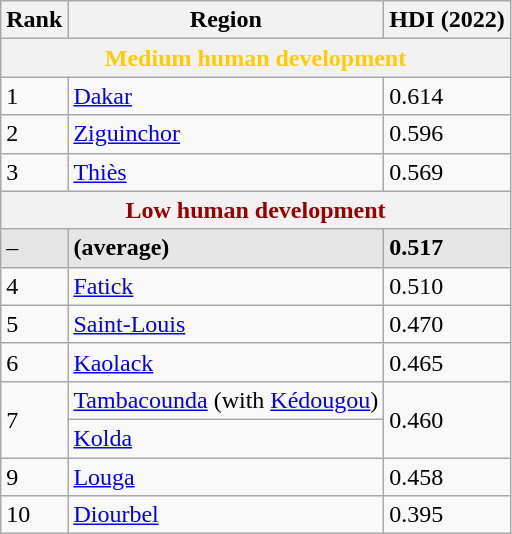<table class="wikitable sortable">
<tr>
<th>Rank</th>
<th>Region</th>
<th>HDI (2022)</th>
</tr>
<tr>
<th colspan="3" style="color:#fc0;">Medium human development</th>
</tr>
<tr>
<td>1</td>
<td><a href='#'>Dakar</a></td>
<td>0.614</td>
</tr>
<tr>
<td>2</td>
<td><a href='#'>Ziguinchor</a></td>
<td>0.596</td>
</tr>
<tr>
<td>3</td>
<td><a href='#'>Thiès</a></td>
<td>0.569</td>
</tr>
<tr>
<th colspan="3" style="color:#900;">Low human development</th>
</tr>
<tr style="background:#e6e6e6">
<td>–</td>
<td><strong> (average)</strong></td>
<td><strong>0.517</strong></td>
</tr>
<tr>
<td>4</td>
<td><a href='#'>Fatick</a></td>
<td>0.510</td>
</tr>
<tr>
<td>5</td>
<td><a href='#'>Saint-Louis</a></td>
<td>0.470</td>
</tr>
<tr>
<td>6</td>
<td><a href='#'>Kaolack</a></td>
<td>0.465</td>
</tr>
<tr>
<td rowspan="2">7</td>
<td><a href='#'>Tambacounda</a> (with <a href='#'>Kédougou</a>)</td>
<td rowspan="2">0.460</td>
</tr>
<tr>
<td><a href='#'>Kolda</a></td>
</tr>
<tr>
<td>9</td>
<td><a href='#'>Louga</a></td>
<td>0.458</td>
</tr>
<tr>
<td>10</td>
<td><a href='#'>Diourbel</a></td>
<td>0.395</td>
</tr>
</table>
